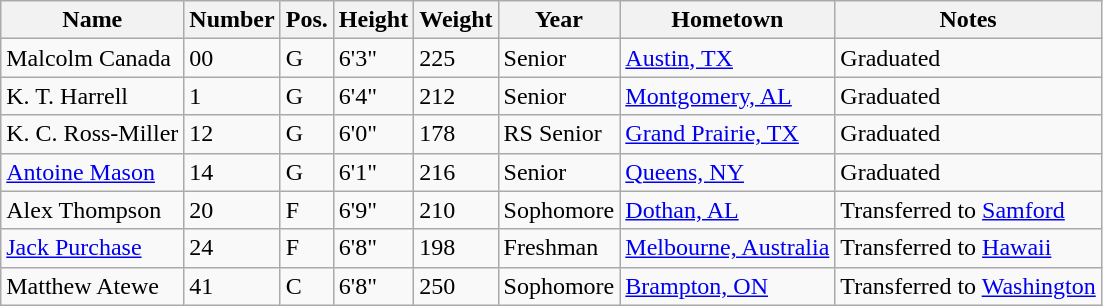<table class="wikitable sortable" border="1">
<tr>
<th>Name</th>
<th>Number</th>
<th>Pos.</th>
<th>Height</th>
<th>Weight</th>
<th>Year</th>
<th>Hometown</th>
<th class="unsortable">Notes</th>
</tr>
<tr>
<td>Malcolm Canada</td>
<td>00</td>
<td>G</td>
<td>6'3"</td>
<td>225</td>
<td>Senior</td>
<td><a href='#'>Austin, TX</a></td>
<td>Graduated</td>
</tr>
<tr>
<td>K. T. Harrell</td>
<td>1</td>
<td>G</td>
<td>6'4"</td>
<td>212</td>
<td>Senior</td>
<td><a href='#'>Montgomery, AL</a></td>
<td>Graduated</td>
</tr>
<tr>
<td>K. C. Ross-Miller</td>
<td>12</td>
<td>G</td>
<td>6'0"</td>
<td>178</td>
<td>RS Senior</td>
<td><a href='#'>Grand Prairie, TX</a></td>
<td>Graduated</td>
</tr>
<tr>
<td><a href='#'>Antoine Mason</a></td>
<td>14</td>
<td>G</td>
<td>6'1"</td>
<td>216</td>
<td>Senior</td>
<td><a href='#'>Queens, NY</a></td>
<td>Graduated</td>
</tr>
<tr>
<td>Alex Thompson</td>
<td>20</td>
<td>F</td>
<td>6'9"</td>
<td>210</td>
<td>Sophomore</td>
<td><a href='#'>Dothan, AL</a></td>
<td>Transferred to <a href='#'>Samford</a></td>
</tr>
<tr>
<td><a href='#'>Jack Purchase</a></td>
<td>24</td>
<td>F</td>
<td>6'8"</td>
<td>198</td>
<td>Freshman</td>
<td><a href='#'>Melbourne, Australia</a></td>
<td>Transferred to <a href='#'>Hawaii</a></td>
</tr>
<tr>
<td>Matthew Atewe</td>
<td>41</td>
<td>C</td>
<td>6'8"</td>
<td>250</td>
<td>Sophomore</td>
<td><a href='#'>Brampton, ON</a></td>
<td>Transferred to <a href='#'>Washington</a></td>
</tr>
</table>
